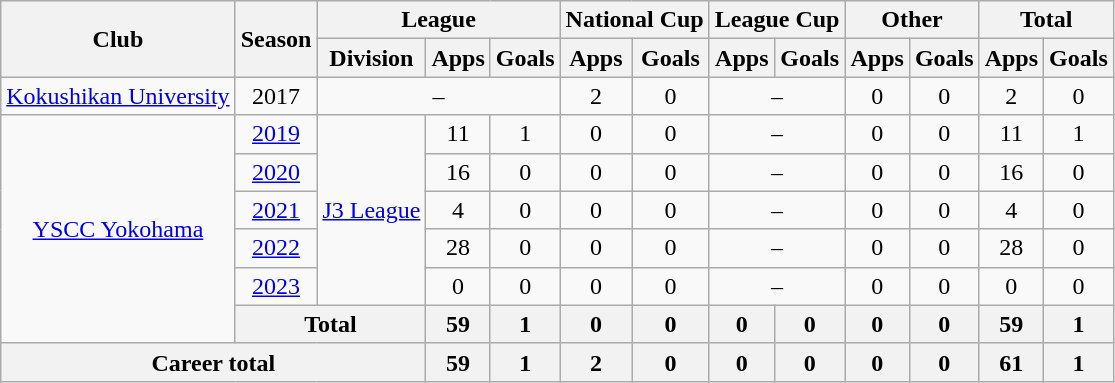<table class="wikitable" style="text-align: center">
<tr>
<th rowspan="2">Club</th>
<th rowspan="2">Season</th>
<th colspan="3">League</th>
<th colspan="2">National Cup</th>
<th colspan="2">League Cup</th>
<th colspan="2">Other</th>
<th colspan="2">Total</th>
</tr>
<tr>
<th>Division</th>
<th>Apps</th>
<th>Goals</th>
<th>Apps</th>
<th>Goals</th>
<th>Apps</th>
<th>Goals</th>
<th>Apps</th>
<th>Goals</th>
<th>Apps</th>
<th>Goals</th>
</tr>
<tr>
<td><a href='#'>Kokushikan University</a></td>
<td>2017</td>
<td colspan="3">–</td>
<td>2</td>
<td>0</td>
<td colspan="2">–</td>
<td>0</td>
<td>0</td>
<td>2</td>
<td>0</td>
</tr>
<tr>
<td rowspan="6"><a href='#'>YSCC Yokohama</a></td>
<td><a href='#'>2019</a></td>
<td rowspan="5"><a href='#'>J3 League</a></td>
<td>11</td>
<td>1</td>
<td>0</td>
<td>0</td>
<td colspan="2">–</td>
<td>0</td>
<td>0</td>
<td>11</td>
<td>1</td>
</tr>
<tr>
<td><a href='#'>2020</a></td>
<td>16</td>
<td>0</td>
<td>0</td>
<td>0</td>
<td colspan="2">–</td>
<td>0</td>
<td>0</td>
<td>16</td>
<td>0</td>
</tr>
<tr>
<td><a href='#'>2021</a></td>
<td>4</td>
<td>0</td>
<td>0</td>
<td>0</td>
<td colspan="2">–</td>
<td>0</td>
<td>0</td>
<td>4</td>
<td>0</td>
</tr>
<tr>
<td><a href='#'>2022</a></td>
<td>28</td>
<td>0</td>
<td>0</td>
<td>0</td>
<td colspan="2">–</td>
<td>0</td>
<td>0</td>
<td>28</td>
<td>0</td>
</tr>
<tr>
<td><a href='#'>2023</a></td>
<td>0</td>
<td>0</td>
<td>0</td>
<td>0</td>
<td colspan="2">–</td>
<td>0</td>
<td>0</td>
<td>0</td>
<td>0</td>
</tr>
<tr>
<th colspan=2>Total</th>
<th>59</th>
<th>1</th>
<th>0</th>
<th>0</th>
<th>0</th>
<th>0</th>
<th>0</th>
<th>0</th>
<th>59</th>
<th>1</th>
</tr>
<tr>
<th colspan=3>Career total</th>
<th>59</th>
<th>1</th>
<th>2</th>
<th>0</th>
<th>0</th>
<th>0</th>
<th>0</th>
<th>0</th>
<th>61</th>
<th>1</th>
</tr>
</table>
